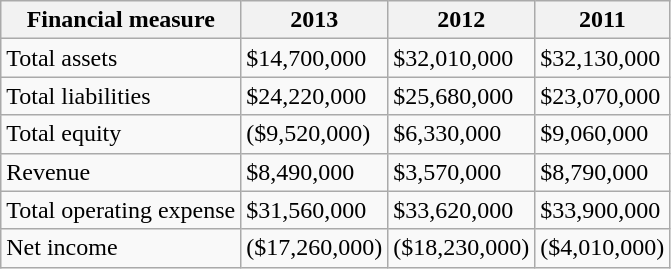<table class="wikitable">
<tr>
<th>Financial measure</th>
<th>2013</th>
<th>2012</th>
<th>2011</th>
</tr>
<tr>
<td>Total assets</td>
<td>$14,700,000</td>
<td>$32,010,000</td>
<td>$32,130,000</td>
</tr>
<tr>
<td>Total liabilities</td>
<td>$24,220,000</td>
<td>$25,680,000</td>
<td>$23,070,000</td>
</tr>
<tr>
<td>Total equity</td>
<td>($9,520,000)</td>
<td>$6,330,000</td>
<td>$9,060,000</td>
</tr>
<tr>
<td>Revenue</td>
<td>$8,490,000</td>
<td>$3,570,000</td>
<td>$8,790,000</td>
</tr>
<tr>
<td>Total operating expense</td>
<td>$31,560,000</td>
<td>$33,620,000</td>
<td>$33,900,000</td>
</tr>
<tr>
<td>Net income</td>
<td>($17,260,000)</td>
<td>($18,230,000)</td>
<td>($4,010,000)</td>
</tr>
</table>
